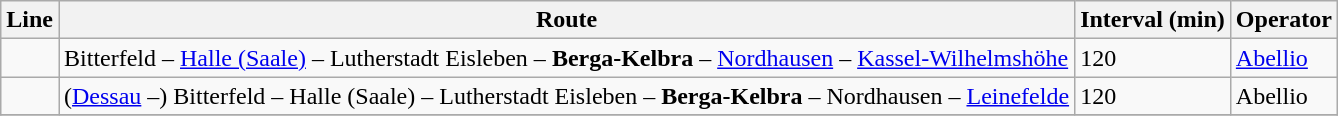<table class="wikitable">
<tr>
<th>Line</th>
<th>Route</th>
<th>Interval (min)</th>
<th>Operator</th>
</tr>
<tr>
<td align="center"></td>
<td>Bitterfeld – <a href='#'>Halle (Saale)</a> – Lutherstadt Eisleben – <strong>Berga-Kelbra</strong> – <a href='#'>Nordhausen</a> – <a href='#'>Kassel-Wilhelmshöhe</a></td>
<td>120</td>
<td><a href='#'>Abellio</a></td>
</tr>
<tr>
<td align="center"></td>
<td>(<a href='#'>Dessau</a> –) Bitterfeld – Halle (Saale) – Lutherstadt Eisleben – <strong>Berga-Kelbra</strong> – Nordhausen – <a href='#'>Leinefelde</a></td>
<td>120</td>
<td>Abellio</td>
</tr>
<tr>
</tr>
</table>
